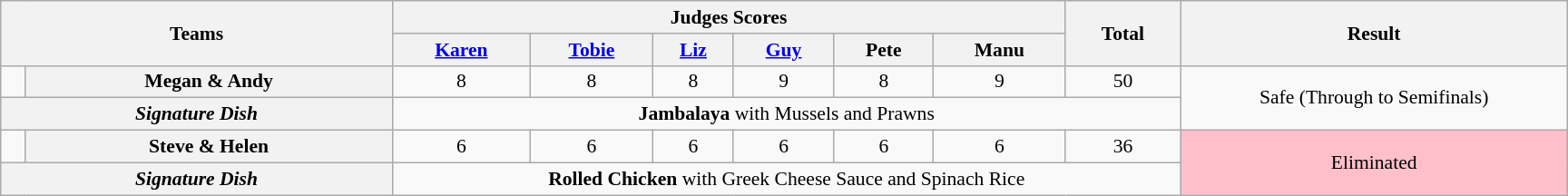<table class="wikitable plainrowheaders" style="text-align:center; font-size:90%; width:80em; margin:auto;">
<tr>
<th rowspan=2 colspan=2 style="width:25%">Teams</th>
<th colspan=6>Judges Scores</th>
<th rowspan=2>Total<br></th>
<th rowspan=2>Result</th>
</tr>
<tr>
<th><a href='#'>Karen</a></th>
<th><a href='#'>Tobie</a></th>
<th><a href='#'>Liz</a></th>
<th><a href='#'>Guy</a></th>
<th>Pete</th>
<th>Manu</th>
</tr>
<tr>
<td></td>
<th>Megan & Andy</th>
<td>8</td>
<td>8</td>
<td>8</td>
<td>9</td>
<td>8</td>
<td>9</td>
<td>50</td>
<td rowspan=2>Safe (Through to Semifinals)</td>
</tr>
<tr>
<th colspan=2><em>Signature Dish</em></th>
<td colspan=7><strong>Jambalaya</strong> with Mussels and Prawns</td>
</tr>
<tr>
<td></td>
<th>Steve & Helen</th>
<td>6</td>
<td>6</td>
<td>6</td>
<td>6</td>
<td>6</td>
<td>6</td>
<td>36</td>
<td bgcolor=pink rowspan=2>Eliminated</td>
</tr>
<tr>
<th colspan=2><em>Signature Dish</em></th>
<td colspan=7><strong>Rolled Chicken</strong> with Greek Cheese Sauce and Spinach Rice</td>
</tr>
</table>
